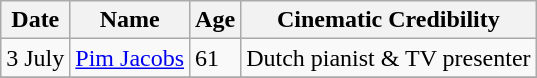<table class="wikitable">
<tr ">
<th>Date</th>
<th>Name</th>
<th>Age</th>
<th>Cinematic Credibility</th>
</tr>
<tr>
<td>3 July</td>
<td><a href='#'>Pim Jacobs</a></td>
<td>61</td>
<td>Dutch pianist & TV presenter</td>
</tr>
<tr>
</tr>
</table>
